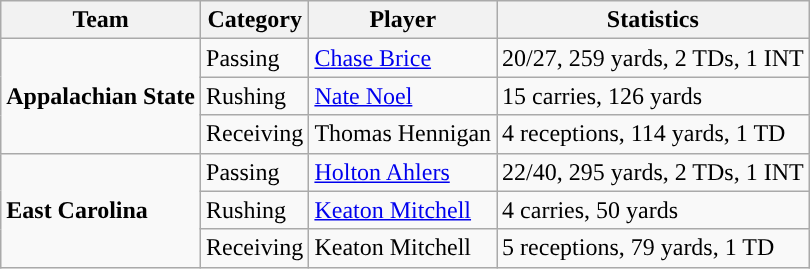<table class="wikitable" style="float: left;">
<tr>
<th>Team</th>
<th>Category</th>
<th>Player</th>
<th>Statistics</th>
</tr>
<tr>
<td rowspan=3><strong>Appalachian State</strong></td>
<td>Passing</td>
<td><a href='#'>Chase Brice</a></td>
<td>20/27, 259 yards, 2 TDs, 1 INT</td>
</tr>
<tr>
<td>Rushing</td>
<td><a href='#'>Nate Noel</a></td>
<td>15 carries, 126 yards</td>
</tr>
<tr>
<td>Receiving</td>
<td>Thomas Hennigan</td>
<td>4 receptions, 114 yards, 1 TD</td>
</tr>
<tr>
<td rowspan=3><strong>East Carolina</strong></td>
<td>Passing</td>
<td><a href='#'>Holton Ahlers</a></td>
<td>22/40, 295 yards, 2 TDs, 1 INT</td>
</tr>
<tr>
<td>Rushing</td>
<td><a href='#'>Keaton Mitchell</a></td>
<td>4 carries, 50 yards</td>
</tr>
<tr>
<td>Receiving</td>
<td>Keaton Mitchell</td>
<td>5 receptions, 79 yards, 1 TD</td>
</tr>
</table>
